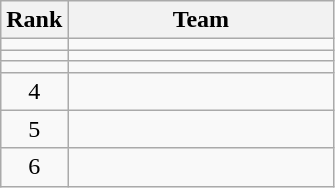<table class="wikitable">
<tr>
<th>Rank</th>
<th width=170>Team</th>
</tr>
<tr>
<td align=center></td>
<td></td>
</tr>
<tr>
<td align=center></td>
<td></td>
</tr>
<tr>
<td align=center></td>
<td></td>
</tr>
<tr>
<td align=center>4</td>
<td></td>
</tr>
<tr>
<td align=center>5</td>
<td></td>
</tr>
<tr>
<td align=center>6</td>
<td></td>
</tr>
</table>
